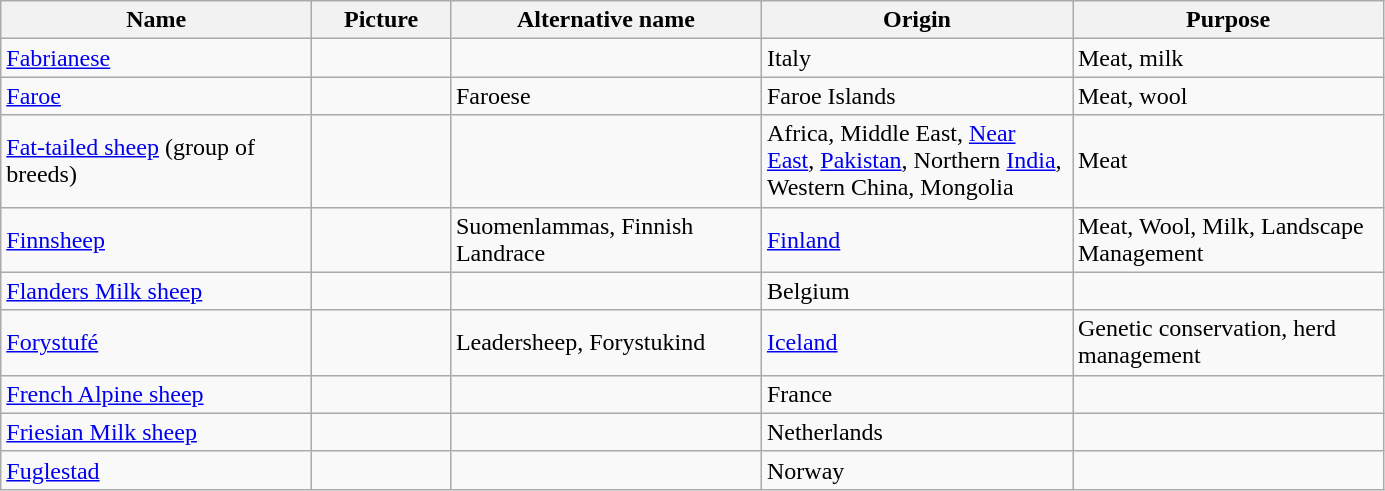<table class="wikitable sortable">
<tr>
<th width="200">Name</th>
<th width="85">Picture</th>
<th width="200">Alternative name</th>
<th width="200">Origin</th>
<th width="200">Purpose</th>
</tr>
<tr>
<td><a href='#'>Fabrianese</a></td>
<td></td>
<td></td>
<td>Italy</td>
<td>Meat, milk</td>
</tr>
<tr>
<td><a href='#'>Faroe</a></td>
<td></td>
<td>Faroese</td>
<td>Faroe Islands</td>
<td>Meat, wool</td>
</tr>
<tr>
<td><a href='#'>Fat-tailed sheep</a> (group of breeds)</td>
<td></td>
<td></td>
<td>Africa, Middle East, <a href='#'>Near East</a>, <a href='#'>Pakistan</a>, Northern <a href='#'>India</a>, Western China, Mongolia</td>
<td>Meat</td>
</tr>
<tr>
<td><a href='#'>Finnsheep</a></td>
<td></td>
<td>Suomenlammas, Finnish Landrace</td>
<td><a href='#'>Finland</a></td>
<td>Meat, Wool, Milk, Landscape Management</td>
</tr>
<tr>
<td><a href='#'>Flanders Milk sheep</a></td>
<td></td>
<td></td>
<td>Belgium</td>
<td></td>
</tr>
<tr>
<td><a href='#'>Forystufé</a></td>
<td></td>
<td>Leadersheep, Forystukind</td>
<td><a href='#'>Iceland</a></td>
<td>Genetic conservation, herd management</td>
</tr>
<tr>
<td><a href='#'>French Alpine sheep</a></td>
<td></td>
<td></td>
<td>France</td>
<td></td>
</tr>
<tr>
<td><a href='#'>Friesian Milk sheep</a></td>
<td></td>
<td></td>
<td>Netherlands</td>
<td></td>
</tr>
<tr>
<td><a href='#'>Fuglestad</a></td>
<td></td>
<td></td>
<td>Norway</td>
<td></td>
</tr>
</table>
